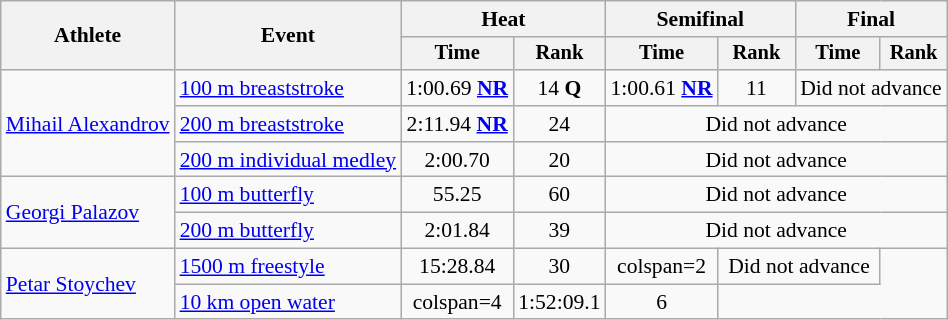<table class=wikitable style="font-size:90%">
<tr>
<th rowspan="2">Athlete</th>
<th rowspan="2">Event</th>
<th colspan="2">Heat</th>
<th colspan="2">Semifinal</th>
<th colspan="2">Final</th>
</tr>
<tr style="font-size:95%">
<th>Time</th>
<th>Rank</th>
<th>Time</th>
<th>Rank</th>
<th>Time</th>
<th>Rank</th>
</tr>
<tr align=center>
<td align=left rowspan=3><a href='#'>Mihail Alexandrov</a></td>
<td align=left><a href='#'>100 m breaststroke</a></td>
<td>1:00.69 <strong><a href='#'>NR</a></strong></td>
<td>14 <strong>Q</strong></td>
<td>1:00.61 <strong><a href='#'>NR</a></strong></td>
<td>11</td>
<td colspan=2>Did not advance</td>
</tr>
<tr align=center>
<td align=left><a href='#'>200 m breaststroke</a></td>
<td>2:11.94 <strong><a href='#'>NR</a></strong></td>
<td>24</td>
<td colspan=4>Did not advance</td>
</tr>
<tr align=center>
<td align=left><a href='#'>200 m individual medley</a></td>
<td>2:00.70</td>
<td>20</td>
<td colspan=4>Did not advance</td>
</tr>
<tr align=center>
<td align=left rowspan=2><a href='#'>Georgi Palazov</a></td>
<td align=left><a href='#'>100 m butterfly</a></td>
<td>55.25</td>
<td>60</td>
<td colspan=4>Did not advance</td>
</tr>
<tr align=center>
<td align=left><a href='#'>200 m butterfly</a></td>
<td>2:01.84</td>
<td>39</td>
<td colspan=4>Did not advance</td>
</tr>
<tr align=center>
<td align=left rowspan=2><a href='#'>Petar Stoychev</a></td>
<td align=left><a href='#'>1500 m freestyle</a></td>
<td>15:28.84</td>
<td>30</td>
<td>colspan=2 </td>
<td colspan=2>Did not advance</td>
</tr>
<tr align=center>
<td align=left><a href='#'>10 km open water</a></td>
<td>colspan=4 </td>
<td>1:52:09.1</td>
<td>6</td>
</tr>
</table>
